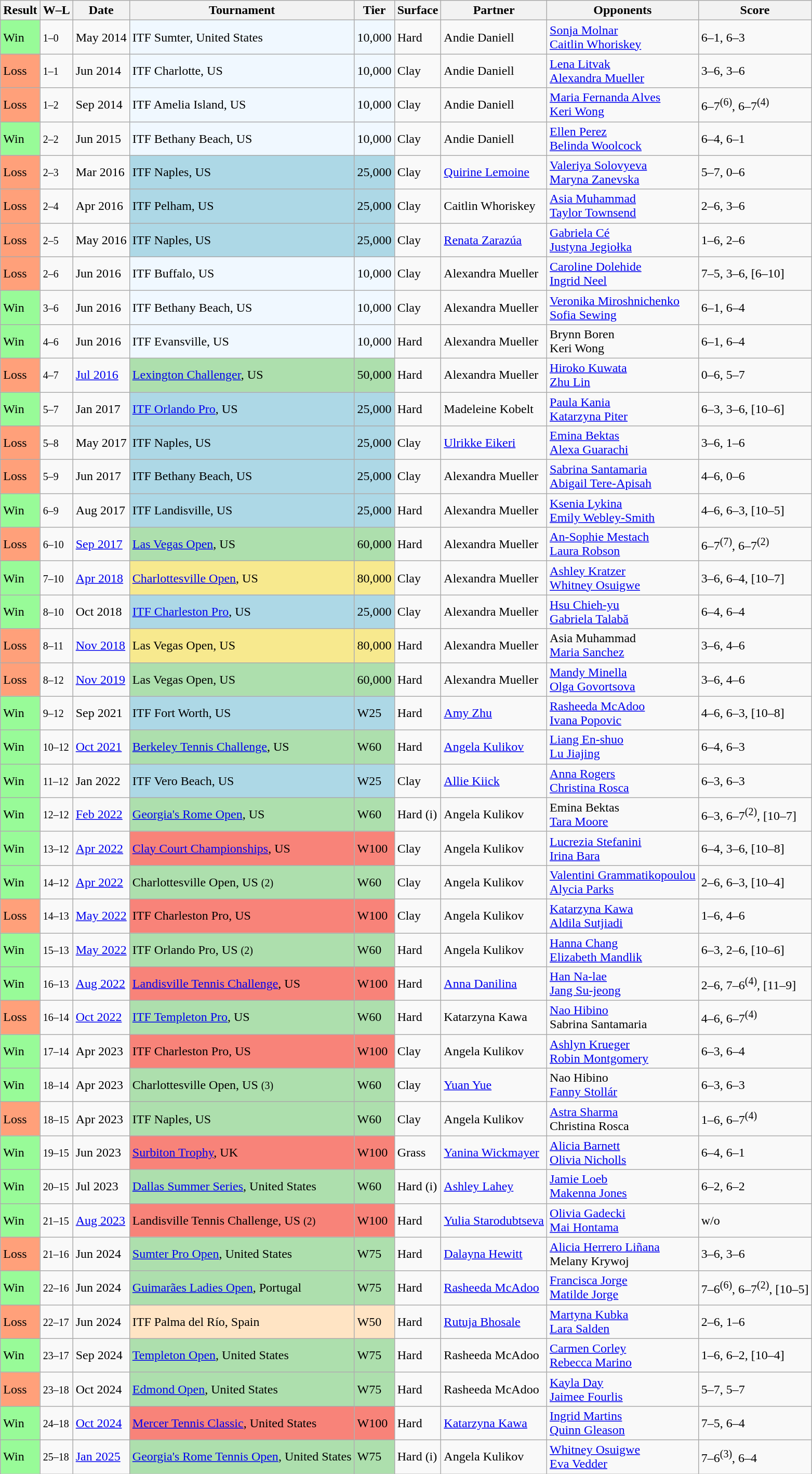<table class="sortable wikitable nowrap">
<tr>
<th>Result</th>
<th class="unsortable">W–L</th>
<th>Date</th>
<th>Tournament</th>
<th>Tier</th>
<th>Surface</th>
<th>Partner</th>
<th>Opponents</th>
<th class="unsortable">Score</th>
</tr>
<tr>
<td style="background:#98fb98;">Win</td>
<td><small>1–0</small></td>
<td>May 2014</td>
<td style="background:#f0f8ff;">ITF Sumter, United States</td>
<td style="background:#f0f8ff;">10,000</td>
<td>Hard</td>
<td> Andie Daniell</td>
<td> <a href='#'>Sonja Molnar</a> <br>  <a href='#'>Caitlin Whoriskey</a></td>
<td>6–1, 6–3</td>
</tr>
<tr>
<td bgcolor=FFA07A>Loss</td>
<td><small>1–1</small></td>
<td>Jun 2014</td>
<td style="background:#f0f8ff;">ITF Charlotte, US</td>
<td style="background:#f0f8ff;">10,000</td>
<td>Clay</td>
<td> Andie Daniell</td>
<td> <a href='#'>Lena Litvak</a> <br>  <a href='#'>Alexandra Mueller</a></td>
<td>3–6, 3–6</td>
</tr>
<tr>
<td bgcolor=FFA07A>Loss</td>
<td><small>1–2</small></td>
<td>Sep 2014</td>
<td style="background:#f0f8ff;">ITF Amelia Island, US</td>
<td style="background:#f0f8ff;">10,000</td>
<td>Clay</td>
<td> Andie Daniell</td>
<td> <a href='#'>Maria Fernanda Alves</a> <br>  <a href='#'>Keri Wong</a></td>
<td>6–7<sup>(6)</sup>, 6–7<sup>(4)</sup></td>
</tr>
<tr>
<td style="background:#98fb98;">Win</td>
<td><small>2–2</small></td>
<td>Jun 2015</td>
<td style="background:#f0f8ff;">ITF Bethany Beach, US</td>
<td style="background:#f0f8ff;">10,000</td>
<td>Clay</td>
<td> Andie Daniell</td>
<td> <a href='#'>Ellen Perez</a> <br>  <a href='#'>Belinda Woolcock</a></td>
<td>6–4, 6–1</td>
</tr>
<tr>
<td style="background:#ffa07a;">Loss</td>
<td><small>2–3</small></td>
<td>Mar 2016</td>
<td style="background:lightblue;">ITF Naples, US</td>
<td style="background:lightblue;">25,000</td>
<td>Clay</td>
<td> <a href='#'>Quirine Lemoine</a></td>
<td> <a href='#'>Valeriya Solovyeva</a> <br>  <a href='#'>Maryna Zanevska</a></td>
<td>5–7, 0–6</td>
</tr>
<tr>
<td style="background:#ffa07a;">Loss</td>
<td><small>2–4</small></td>
<td>Apr 2016</td>
<td style="background:lightblue;">ITF Pelham, US</td>
<td style="background:lightblue;">25,000</td>
<td>Clay</td>
<td> Caitlin Whoriskey</td>
<td> <a href='#'>Asia Muhammad</a> <br>  <a href='#'>Taylor Townsend</a></td>
<td>2–6, 3–6</td>
</tr>
<tr>
<td style="background:#ffa07a;">Loss</td>
<td><small>2–5</small></td>
<td>May 2016</td>
<td style="background:lightblue;">ITF Naples, US</td>
<td style="background:lightblue;">25,000</td>
<td>Clay</td>
<td> <a href='#'>Renata Zarazúa</a></td>
<td> <a href='#'>Gabriela Cé</a> <br>  <a href='#'>Justyna Jegiołka</a></td>
<td>1–6, 2–6</td>
</tr>
<tr>
<td style="background:#ffa07a;">Loss</td>
<td><small>2–6</small></td>
<td>Jun 2016</td>
<td style="background:#f0f8ff;">ITF Buffalo, US</td>
<td style="background:#f0f8ff;">10,000</td>
<td>Clay</td>
<td> Alexandra Mueller</td>
<td> <a href='#'>Caroline Dolehide</a> <br>  <a href='#'>Ingrid Neel</a></td>
<td>7–5, 3–6, [6–10]</td>
</tr>
<tr>
<td bgcolor="98FB98">Win</td>
<td><small>3–6</small></td>
<td>Jun 2016</td>
<td style="background:#f0f8ff;">ITF Bethany Beach, US</td>
<td style="background:#f0f8ff;">10,000</td>
<td>Clay</td>
<td> Alexandra Mueller</td>
<td> <a href='#'>Veronika Miroshnichenko</a> <br>  <a href='#'>Sofia Sewing</a></td>
<td>6–1, 6–4</td>
</tr>
<tr>
<td bgcolor="98FB98">Win</td>
<td><small>4–6</small></td>
<td>Jun 2016</td>
<td style="background:#f0f8ff;">ITF Evansville, US</td>
<td style="background:#f0f8ff;">10,000</td>
<td>Hard</td>
<td> Alexandra Mueller</td>
<td> Brynn Boren <br>  Keri Wong</td>
<td>6–1, 6–4</td>
</tr>
<tr>
<td style="background:#ffa07a;">Loss</td>
<td><small>4–7</small></td>
<td><a href='#'>Jul 2016</a></td>
<td style="background:#addfad;"><a href='#'>Lexington Challenger</a>, US</td>
<td style="background:#addfad;">50,000</td>
<td>Hard</td>
<td> Alexandra Mueller</td>
<td> <a href='#'>Hiroko Kuwata</a> <br>  <a href='#'>Zhu Lin</a></td>
<td>0–6, 5–7</td>
</tr>
<tr>
<td bgcolor="98FB98">Win</td>
<td><small>5–7</small></td>
<td>Jan 2017</td>
<td style="background:lightblue;"><a href='#'>ITF Orlando Pro</a>, US</td>
<td style="background:lightblue;">25,000</td>
<td>Hard</td>
<td> Madeleine Kobelt</td>
<td> <a href='#'>Paula Kania</a> <br>  <a href='#'>Katarzyna Piter</a></td>
<td>6–3, 3–6, [10–6]</td>
</tr>
<tr>
<td style="background:#ffa07a;">Loss</td>
<td><small>5–8</small></td>
<td>May 2017</td>
<td style="background:lightblue;">ITF Naples, US</td>
<td style="background:lightblue;">25,000</td>
<td>Clay</td>
<td> <a href='#'>Ulrikke Eikeri</a></td>
<td> <a href='#'>Emina Bektas</a> <br>  <a href='#'>Alexa Guarachi</a></td>
<td>3–6, 1–6</td>
</tr>
<tr>
<td style="background:#ffa07a;">Loss</td>
<td><small>5–9</small></td>
<td>Jun 2017</td>
<td style="background:lightblue;">ITF Bethany Beach, US</td>
<td style="background:lightblue;">25,000</td>
<td>Clay</td>
<td> Alexandra Mueller</td>
<td> <a href='#'>Sabrina Santamaria</a> <br>  <a href='#'>Abigail Tere-Apisah</a></td>
<td>4–6, 0–6</td>
</tr>
<tr>
<td bgcolor="98FB98">Win</td>
<td><small>6–9</small></td>
<td>Aug 2017</td>
<td style="background:lightblue;">ITF Landisville, US</td>
<td style="background:lightblue;">25,000</td>
<td>Hard</td>
<td> Alexandra Mueller</td>
<td> <a href='#'>Ksenia Lykina</a> <br>  <a href='#'>Emily Webley-Smith</a></td>
<td>4–6, 6–3, [10–5]</td>
</tr>
<tr>
<td style="background:#ffa07a;">Loss</td>
<td><small>6–10</small></td>
<td><a href='#'>Sep 2017</a></td>
<td style="background:#addfad;"><a href='#'>Las Vegas Open</a>, US</td>
<td style="background:#addfad;">60,000</td>
<td>Hard</td>
<td> Alexandra Mueller</td>
<td> <a href='#'>An-Sophie Mestach</a> <br>  <a href='#'>Laura Robson</a></td>
<td>6–7<sup>(7)</sup>, 6–7<sup>(2)</sup></td>
</tr>
<tr>
<td bgcolor="98FB98">Win</td>
<td><small>7–10</small></td>
<td><a href='#'>Apr 2018</a></td>
<td style="background:#f7e98e;"><a href='#'>Charlottesville Open</a>, US</td>
<td style="background:#f7e98e;">80,000</td>
<td>Clay</td>
<td> Alexandra Mueller</td>
<td> <a href='#'>Ashley Kratzer</a> <br>  <a href='#'>Whitney Osuigwe</a></td>
<td>3–6, 6–4, [10–7]</td>
</tr>
<tr>
<td bgcolor="98FB98">Win</td>
<td><small>8–10</small></td>
<td>Oct 2018</td>
<td style="background:lightblue;"><a href='#'>ITF Charleston Pro</a>, US</td>
<td style="background:lightblue;">25,000</td>
<td>Clay</td>
<td> Alexandra Mueller</td>
<td> <a href='#'>Hsu Chieh-yu</a> <br>  <a href='#'>Gabriela Talabă</a></td>
<td>6–4, 6–4</td>
</tr>
<tr>
<td style="background:#ffa07a;">Loss</td>
<td><small>8–11</small></td>
<td><a href='#'>Nov 2018</a></td>
<td style="background:#f7e98e;">Las Vegas Open, US</td>
<td style="background:#f7e98e;">80,000</td>
<td>Hard</td>
<td> Alexandra Mueller</td>
<td> Asia Muhammad <br>  <a href='#'>Maria Sanchez</a></td>
<td>3–6, 4–6</td>
</tr>
<tr>
<td style="background:#ffa07a;">Loss</td>
<td><small>8–12</small></td>
<td><a href='#'>Nov 2019</a></td>
<td style="background:#addfad;">Las Vegas Open, US</td>
<td style="background:#addfad;">60,000</td>
<td>Hard</td>
<td> Alexandra Mueller</td>
<td> <a href='#'>Mandy Minella</a> <br>  <a href='#'>Olga Govortsova</a></td>
<td>3–6, 4–6</td>
</tr>
<tr>
<td bgcolor=98FB98>Win</td>
<td><small>9–12</small></td>
<td>Sep 2021</td>
<td style="background:lightblue;">ITF Fort Worth, US</td>
<td style="background:lightblue;">W25</td>
<td>Hard</td>
<td> <a href='#'>Amy Zhu</a></td>
<td> <a href='#'>Rasheeda McAdoo</a> <br>  <a href='#'>Ivana Popovic</a></td>
<td>4–6, 6–3, [10–8]</td>
</tr>
<tr>
<td bgcolor=98FB98>Win</td>
<td><small>10–12</small></td>
<td><a href='#'>Oct 2021</a></td>
<td style="background:#addfad;"><a href='#'>Berkeley Tennis Challenge</a>, US</td>
<td style="background:#addfad;">W60</td>
<td>Hard</td>
<td> <a href='#'>Angela Kulikov</a></td>
<td> <a href='#'>Liang En-shuo</a> <br>  <a href='#'>Lu Jiajing</a></td>
<td>6–4, 6–3</td>
</tr>
<tr>
<td bgcolor=98FB98>Win</td>
<td><small>11–12</small></td>
<td>Jan 2022</td>
<td style="background:lightblue;">ITF Vero Beach, US</td>
<td style="background:lightblue;">W25</td>
<td>Clay</td>
<td> <a href='#'>Allie Kiick</a></td>
<td> <a href='#'>Anna Rogers</a> <br>  <a href='#'>Christina Rosca</a></td>
<td>6–3, 6–3</td>
</tr>
<tr>
<td bgcolor=98FB98>Win</td>
<td><small>12–12</small></td>
<td><a href='#'>Feb 2022</a></td>
<td style="background:#addfad;"><a href='#'>Georgia's Rome Open</a>, US</td>
<td style="background:#addfad;">W60</td>
<td>Hard (i)</td>
<td> Angela Kulikov</td>
<td> Emina Bektas <br>  <a href='#'>Tara Moore</a></td>
<td>6–3, 6–7<sup>(2)</sup>, [10–7]</td>
</tr>
<tr>
<td bgcolor=98FB98>Win</td>
<td><small>13–12</small></td>
<td><a href='#'>Apr 2022</a></td>
<td style="background:#f88379;"><a href='#'>Clay Court Championships</a>, US</td>
<td style="background:#f88379;">W100</td>
<td>Clay</td>
<td> Angela Kulikov</td>
<td> <a href='#'>Lucrezia Stefanini</a> <br>  <a href='#'>Irina Bara</a></td>
<td>6–4, 3–6, [10–8]</td>
</tr>
<tr>
<td bgcolor=98FB98>Win</td>
<td><small>14–12</small></td>
<td><a href='#'>Apr 2022</a></td>
<td style="background:#addfad;">Charlottesville Open, US <small>(2)</small></td>
<td style="background:#addfad;">W60</td>
<td>Clay</td>
<td> Angela Kulikov</td>
<td> <a href='#'>Valentini Grammatikopoulou</a> <br>  <a href='#'>Alycia Parks</a></td>
<td>2–6, 6–3, [10–4]</td>
</tr>
<tr>
<td style="background:#ffa07a;">Loss</td>
<td><small>14–13</small></td>
<td><a href='#'>May 2022</a></td>
<td bgcolor=f88379>ITF Charleston Pro, US</td>
<td style="background:#f88379;">W100</td>
<td>Clay</td>
<td> Angela Kulikov</td>
<td> <a href='#'>Katarzyna Kawa</a> <br>  <a href='#'>Aldila Sutjiadi</a></td>
<td>1–6, 4–6</td>
</tr>
<tr>
<td bgcolor=98FB98>Win</td>
<td><small>15–13</small></td>
<td><a href='#'>May 2022</a></td>
<td style="background:#addfad;">ITF Orlando Pro, US <small>(2)</small></td>
<td style="background:#addfad;">W60</td>
<td>Hard</td>
<td> Angela Kulikov</td>
<td> <a href='#'>Hanna Chang</a> <br>  <a href='#'>Elizabeth Mandlik</a></td>
<td>6–3, 2–6, [10–6]</td>
</tr>
<tr>
<td bgcolor=98FB98>Win</td>
<td><small>16–13</small></td>
<td><a href='#'>Aug 2022</a></td>
<td style="background:#f88379;"><a href='#'>Landisville Tennis Challenge</a>, US</td>
<td style="background:#f88379;">W100</td>
<td>Hard</td>
<td> <a href='#'>Anna Danilina</a></td>
<td> <a href='#'>Han Na-lae</a> <br>  <a href='#'>Jang Su-jeong</a></td>
<td>2–6, 7–6<sup>(4)</sup>, [11–9]</td>
</tr>
<tr>
<td style="background:#ffa07a;">Loss</td>
<td><small>16–14</small></td>
<td><a href='#'>Oct 2022</a></td>
<td style="background:#addfad;"><a href='#'>ITF Templeton Pro</a>, US</td>
<td style="background:#addfad;">W60</td>
<td>Hard</td>
<td> Katarzyna Kawa</td>
<td> <a href='#'>Nao Hibino</a> <br>  Sabrina Santamaria</td>
<td>4–6, 6–7<sup>(4)</sup></td>
</tr>
<tr>
<td bgcolor="98FB98">Win</td>
<td><small>17–14</small></td>
<td>Apr 2023</td>
<td style="background:#f88379;">ITF Charleston Pro, US</td>
<td style="background:#f88379;">W100</td>
<td>Clay</td>
<td> Angela Kulikov</td>
<td> <a href='#'>Ashlyn Krueger</a> <br>  <a href='#'>Robin Montgomery</a></td>
<td>6–3, 6–4</td>
</tr>
<tr>
<td bgcolor="98FB98">Win</td>
<td><small>18–14</small></td>
<td>Apr 2023</td>
<td style="background:#addfad;">Charlottesville Open, US <small>(3)</small></td>
<td style="background:#addfad;">W60</td>
<td>Clay</td>
<td> <a href='#'>Yuan Yue</a></td>
<td> Nao Hibino <br>  <a href='#'>Fanny Stollár</a></td>
<td>6–3, 6–3</td>
</tr>
<tr>
<td style="background:#ffa07a;">Loss</td>
<td><small>18–15</small></td>
<td>Apr 2023</td>
<td style="background:#addfad;">ITF Naples, US</td>
<td style="background:#addfad;">W60</td>
<td>Clay</td>
<td> Angela Kulikov</td>
<td> <a href='#'>Astra Sharma</a> <br>  Christina Rosca</td>
<td>1–6, 6–7<sup>(4)</sup></td>
</tr>
<tr>
<td bgcolor="98FB98">Win</td>
<td><small>19–15</small></td>
<td>Jun 2023</td>
<td style="background:#f88379;"><a href='#'>Surbiton Trophy</a>, UK</td>
<td style="background:#f88379;">W100</td>
<td>Grass</td>
<td> <a href='#'>Yanina Wickmayer</a></td>
<td> <a href='#'>Alicia Barnett</a> <br>  <a href='#'>Olivia Nicholls</a></td>
<td>6–4, 6–1</td>
</tr>
<tr>
<td bgcolor="98FB98">Win</td>
<td><small>20–15</small></td>
<td>Jul 2023</td>
<td style="background:#addfad;"><a href='#'>Dallas Summer Series</a>, United States</td>
<td style="background:#addfad;">W60</td>
<td>Hard (i)</td>
<td> <a href='#'>Ashley Lahey</a></td>
<td> <a href='#'>Jamie Loeb</a> <br>  <a href='#'>Makenna Jones</a></td>
<td>6–2, 6–2</td>
</tr>
<tr>
<td bgcolor="98FB98">Win</td>
<td><small>21–15</small></td>
<td><a href='#'>Aug 2023</a></td>
<td style="background:#f88379;">Landisville Tennis Challenge, US <small>(2)</small></td>
<td style="background:#f88379;">W100</td>
<td>Hard</td>
<td> <a href='#'>Yulia Starodubtseva</a></td>
<td> <a href='#'>Olivia Gadecki</a> <br>  <a href='#'>Mai Hontama</a></td>
<td>w/o</td>
</tr>
<tr>
<td style="background:#ffa07a;">Loss</td>
<td><small>21–16</small></td>
<td>Jun 2024</td>
<td style="background:#addfad;"><a href='#'>Sumter Pro Open</a>, United States</td>
<td style="background:#addfad;">W75</td>
<td>Hard</td>
<td> <a href='#'>Dalayna Hewitt</a></td>
<td> <a href='#'>Alicia Herrero Liñana</a> <br>  Melany Krywoj</td>
<td>3–6, 3–6</td>
</tr>
<tr>
<td style="background:#98fb98;">Win</td>
<td><small>22–16</small></td>
<td>Jun 2024</td>
<td style="background:#addfad;"><a href='#'>Guimarães Ladies Open</a>, Portugal</td>
<td style="background:#addfad;">W75</td>
<td>Hard</td>
<td> <a href='#'>Rasheeda McAdoo</a></td>
<td> <a href='#'>Francisca Jorge</a> <br>  <a href='#'>Matilde Jorge</a></td>
<td>7–6<sup>(6)</sup>, 6–7<sup>(2)</sup>, [10–5]</td>
</tr>
<tr>
<td style="background:#ffa07a">Loss</td>
<td><small>22–17</small></td>
<td>Jun 2024</td>
<td style="background:#ffe4c4;">ITF Palma del Río, Spain</td>
<td style="background:#ffe4c4;">W50</td>
<td>Hard</td>
<td> <a href='#'>Rutuja Bhosale</a></td>
<td> <a href='#'>Martyna Kubka</a> <br>  <a href='#'>Lara Salden</a></td>
<td>2–6, 1–6</td>
</tr>
<tr>
<td style="background:#98fb98;">Win</td>
<td><small>23–17</small></td>
<td>Sep 2024</td>
<td style="background:#addfad;"><a href='#'>Templeton Open</a>, United States</td>
<td style="background:#addfad;">W75</td>
<td>Hard</td>
<td> Rasheeda McAdoo</td>
<td> <a href='#'>Carmen Corley</a> <br>  <a href='#'>Rebecca Marino</a></td>
<td>1–6, 6–2, [10–4]</td>
</tr>
<tr>
<td style="background:#ffa07a;">Loss</td>
<td><small>23–18</small></td>
<td>Oct 2024</td>
<td style="background:#addfad;"><a href='#'>Edmond Open</a>, United States</td>
<td style="background:#addfad;">W75</td>
<td>Hard</td>
<td> Rasheeda McAdoo</td>
<td> <a href='#'>Kayla Day</a> <br>  <a href='#'>Jaimee Fourlis</a></td>
<td>5–7, 5–7</td>
</tr>
<tr>
<td style="background:#98fb98;">Win</td>
<td><small>24–18</small></td>
<td><a href='#'>Oct 2024</a></td>
<td style="background:#f88379;"><a href='#'>Mercer Tennis Classic</a>, United States</td>
<td style="background:#f88379;">W100</td>
<td>Hard</td>
<td> <a href='#'>Katarzyna Kawa</a></td>
<td> <a href='#'>Ingrid Martins</a> <br>  <a href='#'>Quinn Gleason</a></td>
<td>7–5, 6–4</td>
</tr>
<tr>
<td style="background:#98fb98;">Win</td>
<td><small>25–18</small></td>
<td><a href='#'>Jan 2025</a></td>
<td style="background:#addfad;"><a href='#'>Georgia's Rome Tennis Open</a>, United States</td>
<td style="background:#addfad;">W75</td>
<td>Hard (i)</td>
<td> Angela Kulikov</td>
<td> <a href='#'>Whitney Osuigwe</a> <br>  <a href='#'>Eva Vedder</a></td>
<td>7–6<sup>(3)</sup>, 6–4</td>
</tr>
</table>
